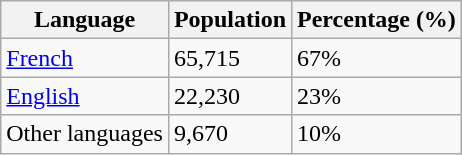<table class="wikitable">
<tr>
<th>Language</th>
<th>Population</th>
<th>Percentage (%)</th>
</tr>
<tr>
<td><a href='#'>French</a></td>
<td>65,715</td>
<td>67%</td>
</tr>
<tr>
<td><a href='#'>English</a></td>
<td>22,230</td>
<td>23%</td>
</tr>
<tr>
<td>Other languages</td>
<td>9,670</td>
<td>10%</td>
</tr>
</table>
